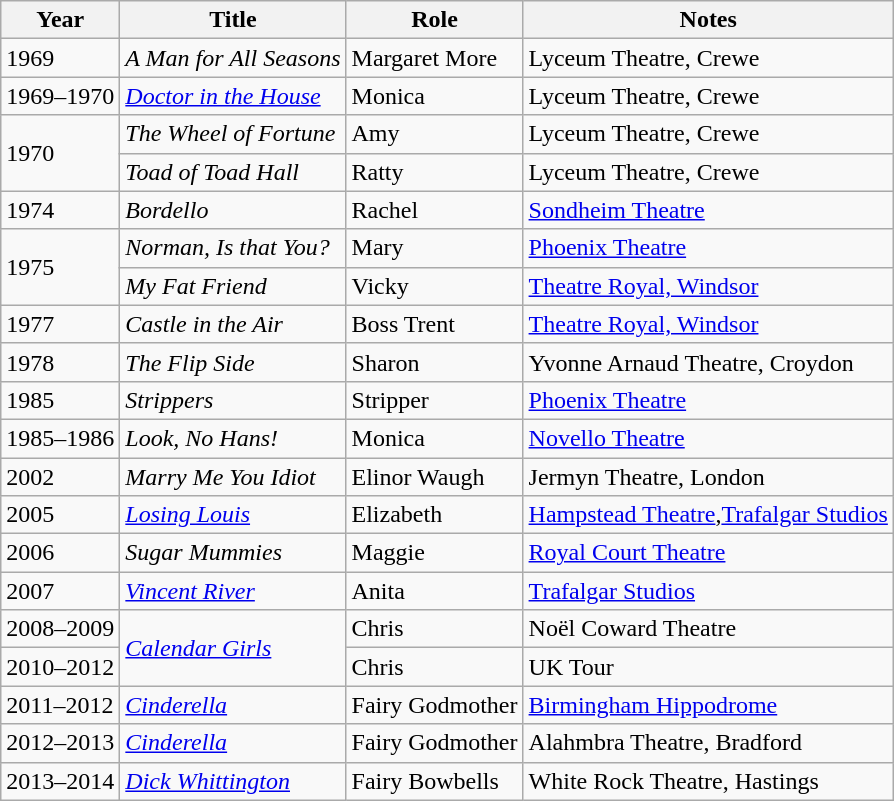<table class="wikitable sortable">
<tr>
<th>Year</th>
<th>Title</th>
<th>Role</th>
<th class="unsortable">Notes</th>
</tr>
<tr>
<td>1969</td>
<td><em>A Man for All Seasons</em></td>
<td>Margaret More</td>
<td>Lyceum Theatre, Crewe</td>
</tr>
<tr>
<td>1969–1970</td>
<td><em><a href='#'>Doctor in the House</a></em></td>
<td>Monica</td>
<td>Lyceum Theatre, Crewe</td>
</tr>
<tr>
<td rowspan=2>1970</td>
<td><em>The Wheel of Fortune</em></td>
<td>Amy</td>
<td>Lyceum Theatre, Crewe</td>
</tr>
<tr>
<td><em>Toad of Toad Hall</em></td>
<td>Ratty</td>
<td>Lyceum Theatre, Crewe</td>
</tr>
<tr>
<td>1974</td>
<td><em>Bordello</em></td>
<td>Rachel</td>
<td><a href='#'>Sondheim Theatre</a></td>
</tr>
<tr>
<td rowspan=2>1975</td>
<td><em>Norman, Is that You?</em></td>
<td>Mary</td>
<td><a href='#'>Phoenix Theatre</a></td>
</tr>
<tr>
<td><em>My Fat Friend</em></td>
<td>Vicky</td>
<td><a href='#'>Theatre Royal, Windsor</a></td>
</tr>
<tr>
<td>1977</td>
<td><em>Castle in the Air</em></td>
<td>Boss Trent</td>
<td><a href='#'>Theatre Royal, Windsor</a></td>
</tr>
<tr>
<td>1978</td>
<td><em>The Flip Side</em></td>
<td>Sharon</td>
<td>Yvonne Arnaud Theatre, Croydon</td>
</tr>
<tr>
<td>1985</td>
<td><em>Strippers</em></td>
<td>Stripper</td>
<td><a href='#'>Phoenix Theatre</a></td>
</tr>
<tr>
<td>1985–1986</td>
<td><em>Look, No Hans!</em></td>
<td>Monica</td>
<td><a href='#'>Novello Theatre</a></td>
</tr>
<tr>
<td>2002</td>
<td><em>Marry Me You Idiot</em></td>
<td>Elinor Waugh</td>
<td>Jermyn Theatre, London</td>
</tr>
<tr>
<td>2005</td>
<td><em><a href='#'>Losing Louis</a></em></td>
<td>Elizabeth</td>
<td><a href='#'>Hampstead Theatre</a>,<a href='#'>Trafalgar Studios</a></td>
</tr>
<tr>
<td>2006</td>
<td><em>Sugar Mummies</em></td>
<td>Maggie</td>
<td><a href='#'>Royal Court Theatre</a></td>
</tr>
<tr>
<td>2007</td>
<td><em><a href='#'>Vincent River</a></em></td>
<td>Anita</td>
<td><a href='#'>Trafalgar Studios</a></td>
</tr>
<tr>
<td>2008–2009</td>
<td rowspan=2><em><a href='#'>Calendar Girls</a></em></td>
<td>Chris</td>
<td>Noël Coward Theatre</td>
</tr>
<tr>
<td>2010–2012</td>
<td>Chris</td>
<td>UK Tour</td>
</tr>
<tr>
<td>2011–2012</td>
<td><em><a href='#'>Cinderella</a></em></td>
<td>Fairy Godmother</td>
<td><a href='#'>Birmingham Hippodrome</a></td>
</tr>
<tr>
<td>2012–2013</td>
<td><em><a href='#'>Cinderella</a></em></td>
<td>Fairy Godmother</td>
<td>Alahmbra Theatre, Bradford</td>
</tr>
<tr>
<td>2013–2014</td>
<td><em><a href='#'>Dick Whittington</a></em></td>
<td>Fairy Bowbells</td>
<td>White Rock Theatre, Hastings</td>
</tr>
</table>
